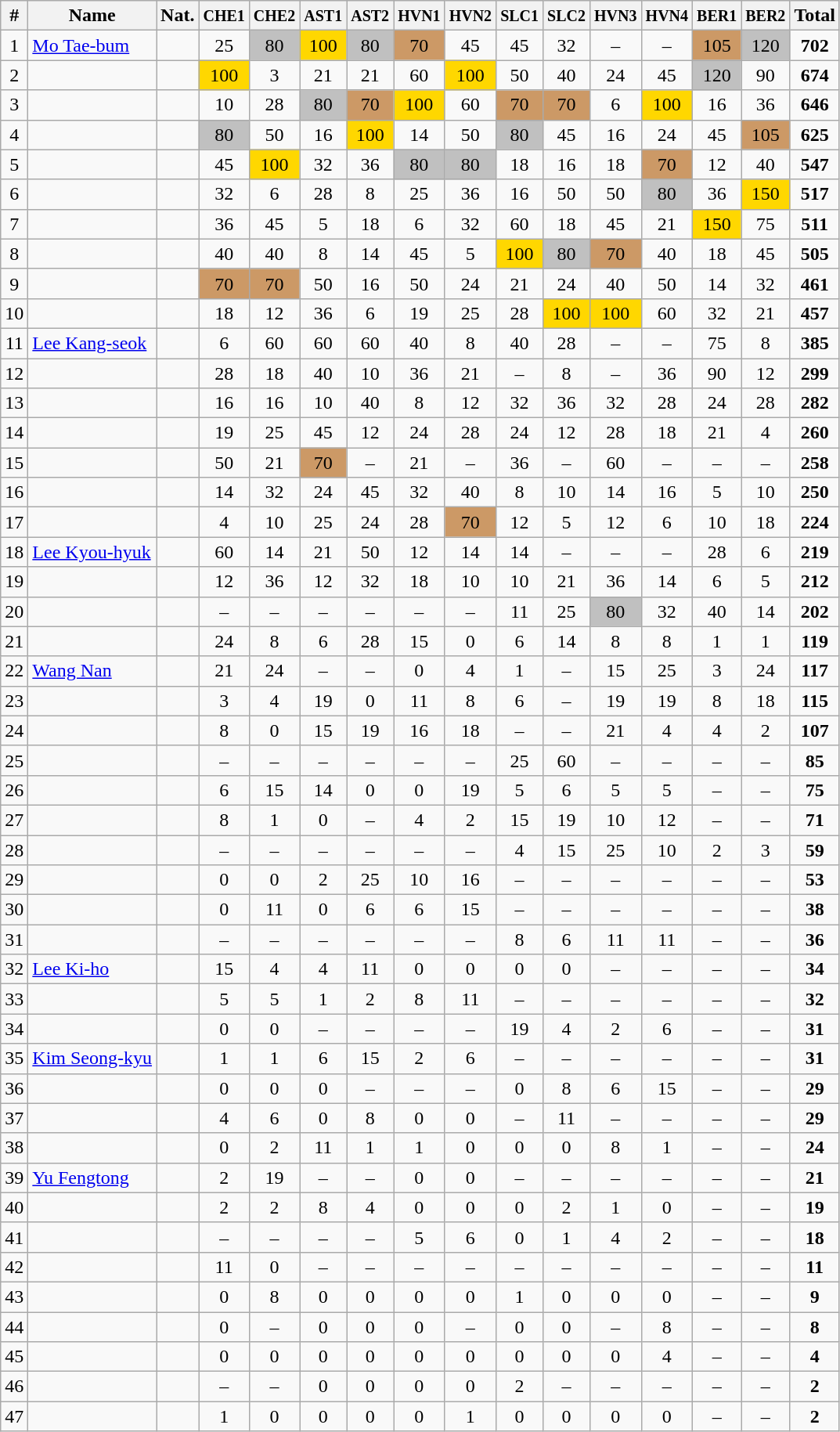<table class="wikitable sortable" style="text-align:center;">
<tr>
<th>#</th>
<th>Name</th>
<th>Nat.</th>
<th><small>CHE1</small></th>
<th><small>CHE2</small></th>
<th><small>AST1</small></th>
<th><small>AST2</small></th>
<th><small>HVN1</small></th>
<th><small>HVN2</small></th>
<th><small>SLC1</small></th>
<th><small>SLC2</small></th>
<th><small>HVN3</small></th>
<th><small>HVN4</small></th>
<th><small>BER1</small></th>
<th><small>BER2</small></th>
<th>Total</th>
</tr>
<tr>
<td>1</td>
<td align=left><a href='#'>Mo Tae-bum</a></td>
<td></td>
<td>25</td>
<td bgcolor="silver">80</td>
<td bgcolor="gold">100</td>
<td bgcolor="silver">80</td>
<td bgcolor=CC9966>70</td>
<td>45</td>
<td>45</td>
<td>32</td>
<td>–</td>
<td>–</td>
<td bgcolor=CC9966>105</td>
<td bgcolor="silver">120</td>
<td><strong>702</strong></td>
</tr>
<tr>
<td>2</td>
<td align=left></td>
<td></td>
<td bgcolor="gold">100</td>
<td>3</td>
<td>21</td>
<td>21</td>
<td>60</td>
<td bgcolor="gold">100</td>
<td>50</td>
<td>40</td>
<td>24</td>
<td>45</td>
<td bgcolor="silver">120</td>
<td>90</td>
<td><strong>674</strong></td>
</tr>
<tr>
<td>3</td>
<td align=left></td>
<td></td>
<td>10</td>
<td>28</td>
<td bgcolor="silver">80</td>
<td bgcolor=CC9966>70</td>
<td bgcolor="gold">100</td>
<td>60</td>
<td bgcolor=CC9966>70</td>
<td bgcolor=CC9966>70</td>
<td>6</td>
<td bgcolor="gold">100</td>
<td>16</td>
<td>36</td>
<td><strong>646</strong></td>
</tr>
<tr>
<td>4</td>
<td align=left></td>
<td></td>
<td bgcolor="silver">80</td>
<td>50</td>
<td>16</td>
<td bgcolor="gold">100</td>
<td>14</td>
<td>50</td>
<td bgcolor="silver">80</td>
<td>45</td>
<td>16</td>
<td>24</td>
<td>45</td>
<td bgcolor=CC9966>105</td>
<td><strong>625</strong></td>
</tr>
<tr>
<td>5</td>
<td align=left></td>
<td></td>
<td>45</td>
<td bgcolor="gold">100</td>
<td>32</td>
<td>36</td>
<td bgcolor="silver">80</td>
<td bgcolor="silver">80</td>
<td>18</td>
<td>16</td>
<td>18</td>
<td bgcolor=CC9966>70</td>
<td>12</td>
<td>40</td>
<td><strong>547</strong></td>
</tr>
<tr>
<td>6</td>
<td align=left></td>
<td></td>
<td>32</td>
<td>6</td>
<td>28</td>
<td>8</td>
<td>25</td>
<td>36</td>
<td>16</td>
<td>50</td>
<td>50</td>
<td bgcolor="silver">80</td>
<td>36</td>
<td bgcolor="gold">150</td>
<td><strong>517</strong></td>
</tr>
<tr>
<td>7</td>
<td align=left></td>
<td></td>
<td>36</td>
<td>45</td>
<td>5</td>
<td>18</td>
<td>6</td>
<td>32</td>
<td>60</td>
<td>18</td>
<td>45</td>
<td>21</td>
<td bgcolor="gold">150</td>
<td>75</td>
<td><strong>511</strong></td>
</tr>
<tr>
<td>8</td>
<td align=left></td>
<td></td>
<td>40</td>
<td>40</td>
<td>8</td>
<td>14</td>
<td>45</td>
<td>5</td>
<td bgcolor="gold">100</td>
<td bgcolor="silver">80</td>
<td bgcolor=CC9966>70</td>
<td>40</td>
<td>18</td>
<td>45</td>
<td><strong>505</strong></td>
</tr>
<tr>
<td>9</td>
<td align=left></td>
<td></td>
<td bgcolor=CC9966>70</td>
<td bgcolor=CC9966>70</td>
<td>50</td>
<td>16</td>
<td>50</td>
<td>24</td>
<td>21</td>
<td>24</td>
<td>40</td>
<td>50</td>
<td>14</td>
<td>32</td>
<td><strong>461</strong></td>
</tr>
<tr>
<td>10</td>
<td align=left></td>
<td></td>
<td>18</td>
<td>12</td>
<td>36</td>
<td>6</td>
<td>19</td>
<td>25</td>
<td>28</td>
<td bgcolor="gold">100</td>
<td bgcolor="gold">100</td>
<td>60</td>
<td>32</td>
<td>21</td>
<td><strong>457</strong></td>
</tr>
<tr>
<td>11</td>
<td align=left><a href='#'>Lee Kang-seok</a></td>
<td></td>
<td>6</td>
<td>60</td>
<td>60</td>
<td>60</td>
<td>40</td>
<td>8</td>
<td>40</td>
<td>28</td>
<td>–</td>
<td>–</td>
<td>75</td>
<td>8</td>
<td><strong>385</strong></td>
</tr>
<tr>
<td>12</td>
<td align=left></td>
<td></td>
<td>28</td>
<td>18</td>
<td>40</td>
<td>10</td>
<td>36</td>
<td>21</td>
<td>–</td>
<td>8</td>
<td>–</td>
<td>36</td>
<td>90</td>
<td>12</td>
<td><strong>299</strong></td>
</tr>
<tr>
<td>13</td>
<td align=left></td>
<td></td>
<td>16</td>
<td>16</td>
<td>10</td>
<td>40</td>
<td>8</td>
<td>12</td>
<td>32</td>
<td>36</td>
<td>32</td>
<td>28</td>
<td>24</td>
<td>28</td>
<td><strong>282</strong></td>
</tr>
<tr>
<td>14</td>
<td align=left></td>
<td></td>
<td>19</td>
<td>25</td>
<td>45</td>
<td>12</td>
<td>24</td>
<td>28</td>
<td>24</td>
<td>12</td>
<td>28</td>
<td>18</td>
<td>21</td>
<td>4</td>
<td><strong>260</strong></td>
</tr>
<tr>
<td>15</td>
<td align=left></td>
<td></td>
<td>50</td>
<td>21</td>
<td bgcolor=CC9966>70</td>
<td>–</td>
<td>21</td>
<td>–</td>
<td>36</td>
<td>–</td>
<td>60</td>
<td>–</td>
<td>–</td>
<td>–</td>
<td><strong>258</strong></td>
</tr>
<tr>
<td>16</td>
<td align=left></td>
<td></td>
<td>14</td>
<td>32</td>
<td>24</td>
<td>45</td>
<td>32</td>
<td>40</td>
<td>8</td>
<td>10</td>
<td>14</td>
<td>16</td>
<td>5</td>
<td>10</td>
<td><strong>250</strong></td>
</tr>
<tr>
<td>17</td>
<td align=left></td>
<td></td>
<td>4</td>
<td>10</td>
<td>25</td>
<td>24</td>
<td>28</td>
<td bgcolor=CC9966>70</td>
<td>12</td>
<td>5</td>
<td>12</td>
<td>6</td>
<td>10</td>
<td>18</td>
<td><strong>224</strong></td>
</tr>
<tr>
<td>18</td>
<td align=left><a href='#'>Lee Kyou-hyuk</a></td>
<td></td>
<td>60</td>
<td>14</td>
<td>21</td>
<td>50</td>
<td>12</td>
<td>14</td>
<td>14</td>
<td>–</td>
<td>–</td>
<td>–</td>
<td>28</td>
<td>6</td>
<td><strong>219</strong></td>
</tr>
<tr>
<td>19</td>
<td align=left></td>
<td></td>
<td>12</td>
<td>36</td>
<td>12</td>
<td>32</td>
<td>18</td>
<td>10</td>
<td>10</td>
<td>21</td>
<td>36</td>
<td>14</td>
<td>6</td>
<td>5</td>
<td><strong>212</strong></td>
</tr>
<tr>
<td>20</td>
<td align=left></td>
<td></td>
<td>–</td>
<td>–</td>
<td>–</td>
<td>–</td>
<td>–</td>
<td>–</td>
<td>11</td>
<td>25</td>
<td bgcolor="silver">80</td>
<td>32</td>
<td>40</td>
<td>14</td>
<td><strong>202</strong></td>
</tr>
<tr>
<td>21</td>
<td align=left></td>
<td></td>
<td>24</td>
<td>8</td>
<td>6</td>
<td>28</td>
<td>15</td>
<td>0</td>
<td>6</td>
<td>14</td>
<td>8</td>
<td>8</td>
<td>1</td>
<td>1</td>
<td><strong>119</strong></td>
</tr>
<tr>
<td>22</td>
<td align=left><a href='#'>Wang Nan</a></td>
<td></td>
<td>21</td>
<td>24</td>
<td>–</td>
<td>–</td>
<td>0</td>
<td>4</td>
<td>1</td>
<td>–</td>
<td>15</td>
<td>25</td>
<td>3</td>
<td>24</td>
<td><strong>117</strong></td>
</tr>
<tr>
<td>23</td>
<td align=left></td>
<td></td>
<td>3</td>
<td>4</td>
<td>19</td>
<td>0</td>
<td>11</td>
<td>8</td>
<td>6</td>
<td>–</td>
<td>19</td>
<td>19</td>
<td>8</td>
<td>18</td>
<td><strong>115</strong></td>
</tr>
<tr>
<td>24</td>
<td align=left></td>
<td></td>
<td>8</td>
<td>0</td>
<td>15</td>
<td>19</td>
<td>16</td>
<td>18</td>
<td>–</td>
<td>–</td>
<td>21</td>
<td>4</td>
<td>4</td>
<td>2</td>
<td><strong>107</strong></td>
</tr>
<tr>
<td>25</td>
<td align=left></td>
<td></td>
<td>–</td>
<td>–</td>
<td>–</td>
<td>–</td>
<td>–</td>
<td>–</td>
<td>25</td>
<td>60</td>
<td>–</td>
<td>–</td>
<td>–</td>
<td>–</td>
<td><strong>85</strong></td>
</tr>
<tr>
<td>26</td>
<td align=left></td>
<td></td>
<td>6</td>
<td>15</td>
<td>14</td>
<td>0</td>
<td>0</td>
<td>19</td>
<td>5</td>
<td>6</td>
<td>5</td>
<td>5</td>
<td>–</td>
<td>–</td>
<td><strong>75</strong></td>
</tr>
<tr>
<td>27</td>
<td align=left></td>
<td></td>
<td>8</td>
<td>1</td>
<td>0</td>
<td>–</td>
<td>4</td>
<td>2</td>
<td>15</td>
<td>19</td>
<td>10</td>
<td>12</td>
<td>–</td>
<td>–</td>
<td><strong>71</strong></td>
</tr>
<tr>
<td>28</td>
<td align=left></td>
<td></td>
<td>–</td>
<td>–</td>
<td>–</td>
<td>–</td>
<td>–</td>
<td>–</td>
<td>4</td>
<td>15</td>
<td>25</td>
<td>10</td>
<td>2</td>
<td>3</td>
<td><strong>59</strong></td>
</tr>
<tr>
<td>29</td>
<td align=left></td>
<td></td>
<td>0</td>
<td>0</td>
<td>2</td>
<td>25</td>
<td>10</td>
<td>16</td>
<td>–</td>
<td>–</td>
<td>–</td>
<td>–</td>
<td>–</td>
<td>–</td>
<td><strong>53</strong></td>
</tr>
<tr>
<td>30</td>
<td align=left></td>
<td></td>
<td>0</td>
<td>11</td>
<td>0</td>
<td>6</td>
<td>6</td>
<td>15</td>
<td>–</td>
<td>–</td>
<td>–</td>
<td>–</td>
<td>–</td>
<td>–</td>
<td><strong>38</strong></td>
</tr>
<tr>
<td>31</td>
<td align=left></td>
<td></td>
<td>–</td>
<td>–</td>
<td>–</td>
<td>–</td>
<td>–</td>
<td>–</td>
<td>8</td>
<td>6</td>
<td>11</td>
<td>11</td>
<td>–</td>
<td>–</td>
<td><strong>36</strong></td>
</tr>
<tr>
<td>32</td>
<td align=left><a href='#'>Lee Ki-ho</a></td>
<td></td>
<td>15</td>
<td>4</td>
<td>4</td>
<td>11</td>
<td>0</td>
<td>0</td>
<td>0</td>
<td>0</td>
<td>–</td>
<td>–</td>
<td>–</td>
<td>–</td>
<td><strong>34</strong></td>
</tr>
<tr>
<td>33</td>
<td align=left></td>
<td></td>
<td>5</td>
<td>5</td>
<td>1</td>
<td>2</td>
<td>8</td>
<td>11</td>
<td>–</td>
<td>–</td>
<td>–</td>
<td>–</td>
<td>–</td>
<td>–</td>
<td><strong>32</strong></td>
</tr>
<tr>
<td>34</td>
<td align=left></td>
<td></td>
<td>0</td>
<td>0</td>
<td>–</td>
<td>–</td>
<td>–</td>
<td>–</td>
<td>19</td>
<td>4</td>
<td>2</td>
<td>6</td>
<td>–</td>
<td>–</td>
<td><strong>31</strong></td>
</tr>
<tr>
<td>35</td>
<td align=left><a href='#'>Kim Seong-kyu</a></td>
<td></td>
<td>1</td>
<td>1</td>
<td>6</td>
<td>15</td>
<td>2</td>
<td>6</td>
<td>–</td>
<td>–</td>
<td>–</td>
<td>–</td>
<td>–</td>
<td>–</td>
<td><strong>31</strong></td>
</tr>
<tr>
<td>36</td>
<td align=left></td>
<td></td>
<td>0</td>
<td>0</td>
<td>0</td>
<td>–</td>
<td>–</td>
<td>–</td>
<td>0</td>
<td>8</td>
<td>6</td>
<td>15</td>
<td>–</td>
<td>–</td>
<td><strong>29</strong></td>
</tr>
<tr>
<td>37</td>
<td align=left></td>
<td></td>
<td>4</td>
<td>6</td>
<td>0</td>
<td>8</td>
<td>0</td>
<td>0</td>
<td>–</td>
<td>11</td>
<td>–</td>
<td>–</td>
<td>–</td>
<td>–</td>
<td><strong>29</strong></td>
</tr>
<tr>
<td>38</td>
<td align=left></td>
<td></td>
<td>0</td>
<td>2</td>
<td>11</td>
<td>1</td>
<td>1</td>
<td>0</td>
<td>0</td>
<td>0</td>
<td>8</td>
<td>1</td>
<td>–</td>
<td>–</td>
<td><strong>24</strong></td>
</tr>
<tr>
<td>39</td>
<td align=left><a href='#'>Yu Fengtong</a></td>
<td></td>
<td>2</td>
<td>19</td>
<td>–</td>
<td>–</td>
<td>0</td>
<td>0</td>
<td>–</td>
<td>–</td>
<td>–</td>
<td>–</td>
<td>–</td>
<td>–</td>
<td><strong>21</strong></td>
</tr>
<tr>
<td>40</td>
<td align=left></td>
<td></td>
<td>2</td>
<td>2</td>
<td>8</td>
<td>4</td>
<td>0</td>
<td>0</td>
<td>0</td>
<td>2</td>
<td>1</td>
<td>0</td>
<td>–</td>
<td>–</td>
<td><strong>19</strong></td>
</tr>
<tr>
<td>41</td>
<td align=left></td>
<td></td>
<td>–</td>
<td>–</td>
<td>–</td>
<td>–</td>
<td>5</td>
<td>6</td>
<td>0</td>
<td>1</td>
<td>4</td>
<td>2</td>
<td>–</td>
<td>–</td>
<td><strong>18</strong></td>
</tr>
<tr>
<td>42</td>
<td align=left></td>
<td></td>
<td>11</td>
<td>0</td>
<td>–</td>
<td>–</td>
<td>–</td>
<td>–</td>
<td>–</td>
<td>–</td>
<td>–</td>
<td>–</td>
<td>–</td>
<td>–</td>
<td><strong>11</strong></td>
</tr>
<tr>
<td>43</td>
<td align=left></td>
<td></td>
<td>0</td>
<td>8</td>
<td>0</td>
<td>0</td>
<td>0</td>
<td>0</td>
<td>1</td>
<td>0</td>
<td>0</td>
<td>0</td>
<td>–</td>
<td>–</td>
<td><strong>9</strong></td>
</tr>
<tr>
<td>44</td>
<td align=left></td>
<td></td>
<td>0</td>
<td>–</td>
<td>0</td>
<td>0</td>
<td>0</td>
<td>–</td>
<td>0</td>
<td>0</td>
<td>–</td>
<td>8</td>
<td>–</td>
<td>–</td>
<td><strong>8</strong></td>
</tr>
<tr>
<td>45</td>
<td align=left></td>
<td></td>
<td>0</td>
<td>0</td>
<td>0</td>
<td>0</td>
<td>0</td>
<td>0</td>
<td>0</td>
<td>0</td>
<td>0</td>
<td>4</td>
<td>–</td>
<td>–</td>
<td><strong>4</strong></td>
</tr>
<tr>
<td>46</td>
<td align=left></td>
<td></td>
<td>–</td>
<td>–</td>
<td>0</td>
<td>0</td>
<td>0</td>
<td>0</td>
<td>2</td>
<td>–</td>
<td>–</td>
<td>–</td>
<td>–</td>
<td>–</td>
<td><strong>2</strong></td>
</tr>
<tr>
<td>47</td>
<td align=left></td>
<td></td>
<td>1</td>
<td>0</td>
<td>0</td>
<td>0</td>
<td>0</td>
<td>1</td>
<td>0</td>
<td>0</td>
<td>0</td>
<td>0</td>
<td>–</td>
<td>–</td>
<td><strong>2</strong></td>
</tr>
</table>
